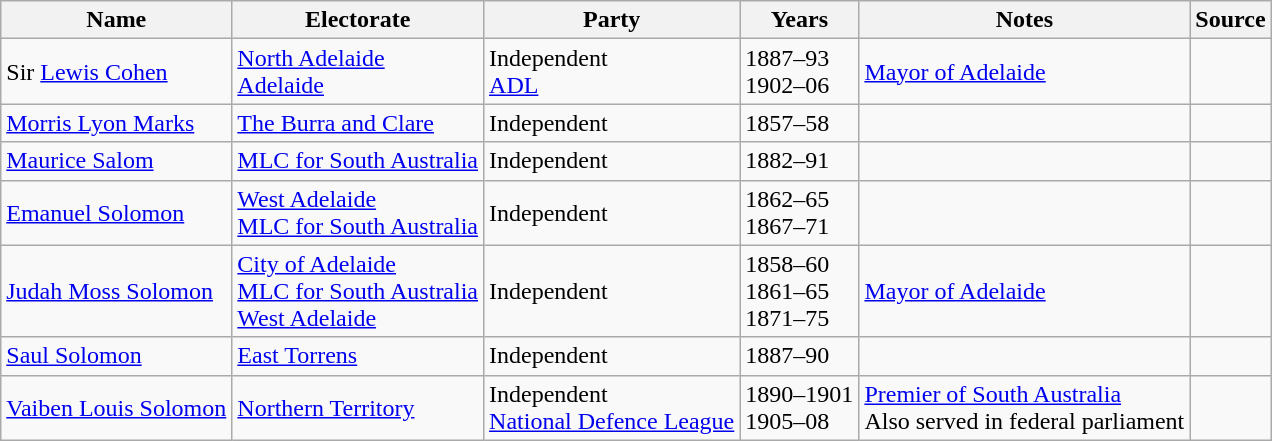<table class="wikitable sortable">
<tr>
<th>Name</th>
<th>Electorate</th>
<th>Party</th>
<th>Years</th>
<th>Notes</th>
<th>Source</th>
</tr>
<tr>
<td>Sir <a href='#'>Lewis Cohen</a></td>
<td><a href='#'>North Adelaide</a><br><a href='#'>Adelaide</a></td>
<td>Independent<br><a href='#'>ADL</a></td>
<td>1887–93<br>1902–06</td>
<td><a href='#'>Mayor of Adelaide</a></td>
<td></td>
</tr>
<tr>
<td><a href='#'>Morris Lyon Marks</a></td>
<td><a href='#'>The Burra and Clare</a></td>
<td>Independent</td>
<td>1857–58</td>
<td></td>
<td></td>
</tr>
<tr>
<td><a href='#'>Maurice Salom</a></td>
<td><a href='#'>MLC for South Australia</a></td>
<td>Independent</td>
<td>1882–91</td>
<td></td>
<td></td>
</tr>
<tr>
<td><a href='#'>Emanuel Solomon</a></td>
<td><a href='#'>West Adelaide</a><br><a href='#'>MLC for South Australia</a></td>
<td>Independent</td>
<td>1862–65<br>1867–71</td>
<td></td>
<td></td>
</tr>
<tr>
<td><a href='#'>Judah Moss Solomon</a></td>
<td><a href='#'>City of Adelaide</a><br><a href='#'>MLC for South Australia</a><br><a href='#'>West Adelaide</a></td>
<td>Independent</td>
<td>1858–60<br>1861–65<br>1871–75</td>
<td><a href='#'>Mayor of Adelaide</a></td>
<td></td>
</tr>
<tr>
<td><a href='#'>Saul Solomon</a></td>
<td><a href='#'>East Torrens</a></td>
<td>Independent</td>
<td>1887–90</td>
<td></td>
<td></td>
</tr>
<tr>
<td><a href='#'>Vaiben Louis Solomon</a></td>
<td><a href='#'>Northern Territory</a></td>
<td>Independent<br><a href='#'>National Defence League</a></td>
<td>1890–1901<br>1905–08</td>
<td><a href='#'>Premier of South Australia</a><br>Also served in federal parliament</td>
<td></td>
</tr>
</table>
